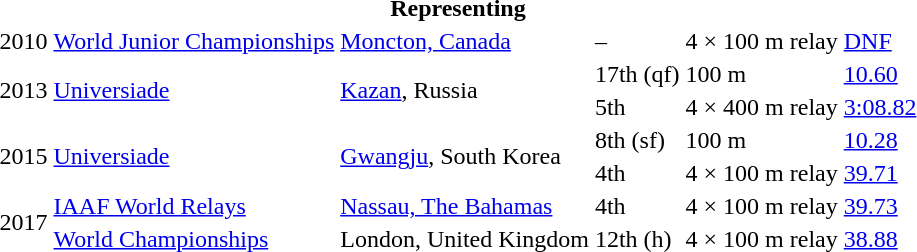<table>
<tr>
<th colspan="6">Representing </th>
</tr>
<tr>
<td>2010</td>
<td><a href='#'>World Junior Championships</a></td>
<td><a href='#'>Moncton, Canada</a></td>
<td>–</td>
<td>4 × 100 m relay</td>
<td><a href='#'>DNF</a></td>
</tr>
<tr>
<td rowspan=2>2013</td>
<td rowspan=2><a href='#'>Universiade</a></td>
<td rowspan=2><a href='#'>Kazan</a>, Russia</td>
<td>17th (qf)</td>
<td>100 m</td>
<td><a href='#'>10.60</a></td>
</tr>
<tr>
<td>5th</td>
<td>4 × 400 m relay</td>
<td><a href='#'>3:08.82</a></td>
</tr>
<tr>
<td rowspan=2>2015</td>
<td rowspan=2><a href='#'>Universiade</a></td>
<td rowspan=2><a href='#'>Gwangju</a>, South Korea</td>
<td>8th (sf)</td>
<td>100 m</td>
<td><a href='#'>10.28</a></td>
</tr>
<tr>
<td>4th</td>
<td>4 × 100 m relay</td>
<td><a href='#'>39.71</a></td>
</tr>
<tr>
<td rowspan=2>2017</td>
<td><a href='#'>IAAF World Relays</a></td>
<td><a href='#'>Nassau, The Bahamas</a></td>
<td>4th</td>
<td>4 × 100 m relay</td>
<td><a href='#'>39.73</a></td>
</tr>
<tr>
<td><a href='#'>World Championships</a></td>
<td>London, United Kingdom</td>
<td>12th (h)</td>
<td>4 × 100 m relay</td>
<td><a href='#'>38.88</a></td>
</tr>
</table>
